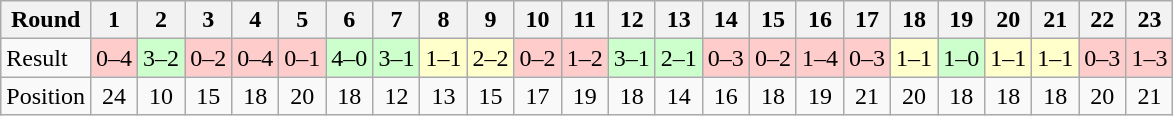<table class="wikitable">
<tr>
<th>Round</th>
<th>1</th>
<th>2</th>
<th>3</th>
<th>4</th>
<th>5</th>
<th>6</th>
<th>7</th>
<th>8</th>
<th>9</th>
<th>10</th>
<th>11</th>
<th>12</th>
<th>13</th>
<th>14</th>
<th>15</th>
<th>16</th>
<th>17</th>
<th>18</th>
<th>19</th>
<th>20</th>
<th>21</th>
<th>22</th>
<th>23</th>
</tr>
<tr>
<td>Result</td>
<td bgcolor="#FFCCCC">0–4</td>
<td bgcolor="#CCFFCC">3–2</td>
<td bgcolor="#FFCCCC">0–2</td>
<td bgcolor="#FFCCCC">0–4</td>
<td bgcolor="#FFCCCC">0–1</td>
<td bgcolor="#CCFFCC">4–0</td>
<td bgcolor="#CCFFCC">3–1</td>
<td bgcolor="#FFFFCC">1–1</td>
<td bgcolor="#FFFFCC">2–2</td>
<td bgcolor="#FFCCCC">0–2</td>
<td bgcolor="#FFCCCC">1–2</td>
<td bgcolor="#CCFFCC">3–1</td>
<td bgcolor="#CCFFCC">2–1</td>
<td bgcolor="#FFCCCC">0–3</td>
<td bgcolor="#FFCCCC">0–2</td>
<td bgcolor="#FFCCCC">1–4</td>
<td bgcolor="#FFCCCC">0–3</td>
<td bgcolor="#FFFFCC">1–1</td>
<td bgcolor="#CCFFCC">1–0</td>
<td bgcolor="#FFFFCC">1–1</td>
<td bgcolor="#FFFFCC">1–1</td>
<td bgcolor="#FFCCCC">0–3</td>
<td bgcolor="#FFCCCC">1–3</td>
</tr>
<tr>
<td>Position</td>
<td align="center">24</td>
<td align="center">10</td>
<td align="center">15</td>
<td align="center">18</td>
<td align="center">20</td>
<td align="center">18</td>
<td align="center">12</td>
<td align="center">13</td>
<td align="center">15</td>
<td align="center">17</td>
<td align="center">19</td>
<td align="center">18</td>
<td align="center">14</td>
<td align="center">16</td>
<td align="center">18</td>
<td align="center">19</td>
<td align="center">21</td>
<td align="center">20</td>
<td align="center">18</td>
<td align="center">18</td>
<td align="center">18</td>
<td align="center">20</td>
<td align="center">21</td>
</tr>
</table>
